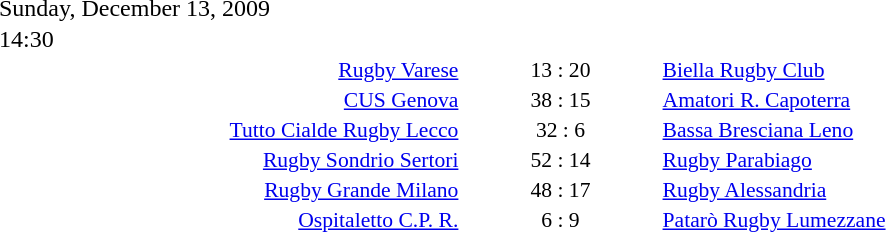<table style="width:70%;" cellspacing="1">
<tr>
<th width=35%></th>
<th width=15%></th>
<th></th>
</tr>
<tr>
<td>Sunday, December 13, 2009</td>
</tr>
<tr>
<td>14:30</td>
</tr>
<tr style=font-size:90%>
<td align=right><a href='#'>Rugby Varese</a></td>
<td align=center>13 : 20</td>
<td><a href='#'>Biella Rugby Club</a></td>
</tr>
<tr style=font-size:90%>
<td align=right><a href='#'>CUS Genova</a></td>
<td align=center>38 : 15</td>
<td><a href='#'>Amatori R. Capoterra</a></td>
</tr>
<tr style=font-size:90%>
<td align=right><a href='#'>Tutto Cialde Rugby Lecco</a></td>
<td align=center>32 : 6</td>
<td><a href='#'>Bassa Bresciana Leno</a></td>
</tr>
<tr style=font-size:90%>
<td align=right><a href='#'>Rugby Sondrio Sertori </a></td>
<td align=center>52 : 14</td>
<td><a href='#'>Rugby Parabiago</a></td>
</tr>
<tr style=font-size:90%>
<td align=right><a href='#'>Rugby Grande Milano</a></td>
<td align=center>48 : 17</td>
<td><a href='#'>Rugby Alessandria</a></td>
</tr>
<tr style=font-size:90%>
<td align=right><a href='#'>Ospitaletto C.P. R.</a></td>
<td align=center>6 : 9</td>
<td><a href='#'>Patarò Rugby Lumezzane</a></td>
</tr>
</table>
